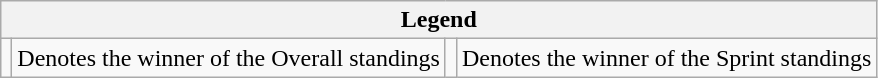<table class="wikitable">
<tr>
<th colspan="4">Legend</th>
</tr>
<tr>
<td></td>
<td>Denotes the winner of the Overall standings</td>
<td></td>
<td>Denotes the winner of the Sprint standings</td>
</tr>
</table>
